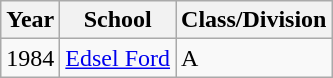<table class="wikitable">
<tr>
<th>Year</th>
<th>School</th>
<th>Class/Division</th>
</tr>
<tr>
<td>1984</td>
<td><a href='#'>Edsel Ford</a></td>
<td>A</td>
</tr>
</table>
